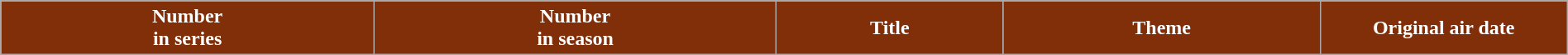<table class="wikitable plainrowheaders" style="width:100%;margin:auto;">
<tr>
<th scope="col" style="background:#812f09; color:#fff;">Number<br>in series</th>
<th scope="col" style="background:#812f09; color:#fff;">Number<br>in season</th>
<th scope="col" style="background:#812f09; color:#fff;">Title</th>
<th scope="col" style="background:#812f09; color:#fff;">Theme</th>
<th scope="col" style="background:#812f09; color:#fff; width:12em;">Original air date<br>










</th>
</tr>
</table>
